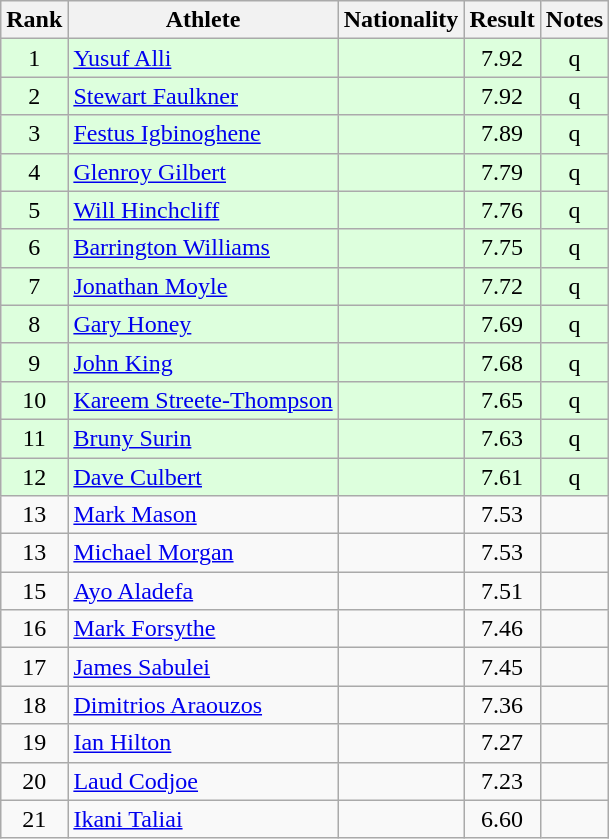<table class="wikitable sortable" style="text-align:center">
<tr>
<th>Rank</th>
<th>Athlete</th>
<th>Nationality</th>
<th>Result</th>
<th>Notes</th>
</tr>
<tr bgcolor=ddffdd>
<td>1</td>
<td align="left"><a href='#'>Yusuf Alli</a></td>
<td align=left></td>
<td>7.92</td>
<td>q</td>
</tr>
<tr bgcolor=ddffdd>
<td>2</td>
<td align="left"><a href='#'>Stewart Faulkner</a></td>
<td align=left></td>
<td>7.92</td>
<td>q</td>
</tr>
<tr bgcolor=ddffdd>
<td>3</td>
<td align="left"><a href='#'>Festus Igbinoghene</a></td>
<td align=left></td>
<td>7.89</td>
<td>q</td>
</tr>
<tr bgcolor=ddffdd>
<td>4</td>
<td align="left"><a href='#'>Glenroy Gilbert</a></td>
<td align=left></td>
<td>7.79</td>
<td>q</td>
</tr>
<tr bgcolor=ddffdd>
<td>5</td>
<td align="left"><a href='#'>Will Hinchcliff</a></td>
<td align=left></td>
<td>7.76</td>
<td>q</td>
</tr>
<tr bgcolor=ddffdd>
<td>6</td>
<td align="left"><a href='#'>Barrington Williams</a></td>
<td align=left></td>
<td>7.75</td>
<td>q</td>
</tr>
<tr bgcolor=ddffdd>
<td>7</td>
<td align="left"><a href='#'>Jonathan Moyle</a></td>
<td align=left></td>
<td>7.72</td>
<td>q</td>
</tr>
<tr bgcolor=ddffdd>
<td>8</td>
<td align="left"><a href='#'>Gary Honey</a></td>
<td align=left></td>
<td>7.69</td>
<td>q</td>
</tr>
<tr bgcolor=ddffdd>
<td>9</td>
<td align="left"><a href='#'>John King</a></td>
<td align=left></td>
<td>7.68</td>
<td>q</td>
</tr>
<tr bgcolor=ddffdd>
<td>10</td>
<td align="left"><a href='#'>Kareem Streete-Thompson</a></td>
<td align=left></td>
<td>7.65</td>
<td>q</td>
</tr>
<tr bgcolor=ddffdd>
<td>11</td>
<td align="left"><a href='#'>Bruny Surin</a></td>
<td align=left></td>
<td>7.63</td>
<td>q</td>
</tr>
<tr bgcolor=ddffdd>
<td>12</td>
<td align="left"><a href='#'>Dave Culbert</a></td>
<td align=left></td>
<td>7.61</td>
<td>q</td>
</tr>
<tr>
<td>13</td>
<td align="left"><a href='#'>Mark Mason</a></td>
<td align=left></td>
<td>7.53</td>
<td></td>
</tr>
<tr>
<td>13</td>
<td align="left"><a href='#'>Michael Morgan</a></td>
<td align=left></td>
<td>7.53</td>
<td></td>
</tr>
<tr>
<td>15</td>
<td align="left"><a href='#'>Ayo Aladefa</a></td>
<td align=left></td>
<td>7.51</td>
<td></td>
</tr>
<tr>
<td>16</td>
<td align="left"><a href='#'>Mark Forsythe</a></td>
<td align=left></td>
<td>7.46</td>
<td></td>
</tr>
<tr>
<td>17</td>
<td align="left"><a href='#'>James Sabulei</a></td>
<td align=left></td>
<td>7.45</td>
<td></td>
</tr>
<tr>
<td>18</td>
<td align="left"><a href='#'>Dimitrios Araouzos</a></td>
<td align=left></td>
<td>7.36</td>
<td></td>
</tr>
<tr>
<td>19</td>
<td align="left"><a href='#'>Ian Hilton</a></td>
<td align=left></td>
<td>7.27</td>
<td></td>
</tr>
<tr>
<td>20</td>
<td align="left"><a href='#'>Laud Codjoe</a></td>
<td align=left></td>
<td>7.23</td>
<td></td>
</tr>
<tr>
<td>21</td>
<td align="left"><a href='#'>Ikani Taliai</a></td>
<td align=left></td>
<td>6.60</td>
<td></td>
</tr>
</table>
